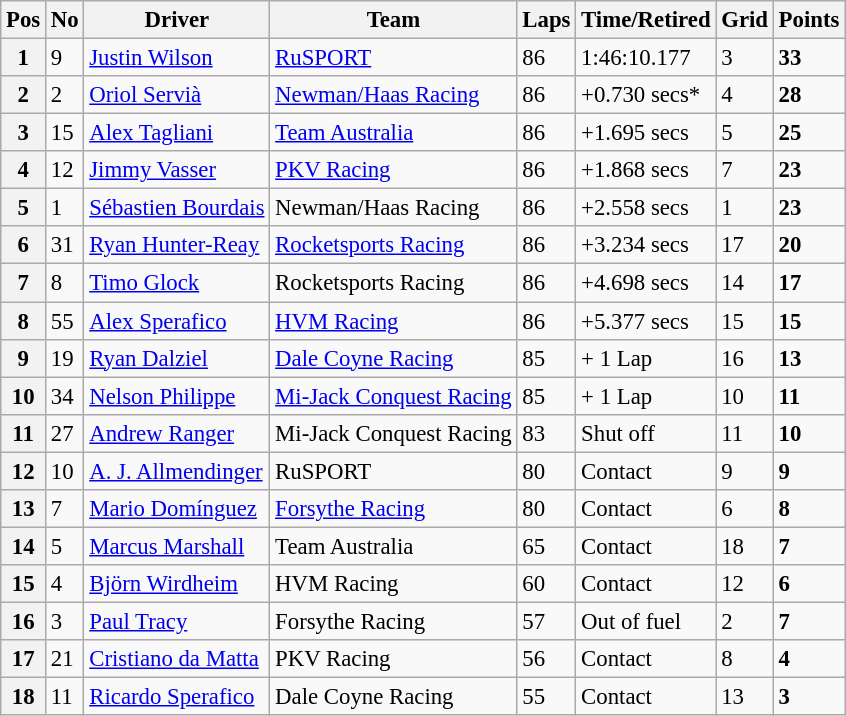<table class="wikitable" style="font-size:95%;">
<tr>
<th>Pos</th>
<th>No</th>
<th>Driver</th>
<th>Team</th>
<th>Laps</th>
<th>Time/Retired</th>
<th>Grid</th>
<th>Points</th>
</tr>
<tr>
<th>1</th>
<td>9</td>
<td> <a href='#'>Justin Wilson</a></td>
<td><a href='#'>RuSPORT</a></td>
<td>86</td>
<td>1:46:10.177</td>
<td>3</td>
<td><strong>33</strong></td>
</tr>
<tr>
<th>2</th>
<td>2</td>
<td> <a href='#'>Oriol Servià</a></td>
<td><a href='#'>Newman/Haas Racing</a></td>
<td>86</td>
<td>+0.730 secs*</td>
<td>4</td>
<td><strong>28</strong></td>
</tr>
<tr>
<th>3</th>
<td>15</td>
<td> <a href='#'>Alex Tagliani</a></td>
<td><a href='#'>Team Australia</a></td>
<td>86</td>
<td>+1.695 secs</td>
<td>5</td>
<td><strong>25</strong></td>
</tr>
<tr>
<th>4</th>
<td>12</td>
<td> <a href='#'>Jimmy Vasser</a></td>
<td><a href='#'>PKV Racing</a></td>
<td>86</td>
<td>+1.868 secs</td>
<td>7</td>
<td><strong>23</strong></td>
</tr>
<tr>
<th>5</th>
<td>1</td>
<td> <a href='#'>Sébastien Bourdais</a></td>
<td>Newman/Haas Racing</td>
<td>86</td>
<td>+2.558 secs</td>
<td>1</td>
<td><strong>23</strong></td>
</tr>
<tr>
<th>6</th>
<td>31</td>
<td> <a href='#'>Ryan Hunter-Reay</a></td>
<td><a href='#'>Rocketsports Racing</a></td>
<td>86</td>
<td>+3.234 secs</td>
<td>17</td>
<td><strong>20</strong></td>
</tr>
<tr>
<th>7</th>
<td>8</td>
<td> <a href='#'>Timo Glock</a></td>
<td>Rocketsports Racing</td>
<td>86</td>
<td>+4.698 secs</td>
<td>14</td>
<td><strong>17</strong></td>
</tr>
<tr>
<th>8</th>
<td>55</td>
<td> <a href='#'>Alex Sperafico</a></td>
<td><a href='#'>HVM Racing</a></td>
<td>86</td>
<td>+5.377 secs</td>
<td>15</td>
<td><strong>15</strong></td>
</tr>
<tr>
<th>9</th>
<td>19</td>
<td> <a href='#'>Ryan Dalziel</a></td>
<td><a href='#'>Dale Coyne Racing</a></td>
<td>85</td>
<td>+ 1 Lap</td>
<td>16</td>
<td><strong>13</strong></td>
</tr>
<tr>
<th>10</th>
<td>34</td>
<td> <a href='#'>Nelson Philippe</a></td>
<td><a href='#'>Mi-Jack Conquest Racing</a></td>
<td>85</td>
<td>+ 1 Lap</td>
<td>10</td>
<td><strong>11</strong></td>
</tr>
<tr>
<th>11</th>
<td>27</td>
<td> <a href='#'>Andrew Ranger</a></td>
<td>Mi-Jack Conquest Racing</td>
<td>83</td>
<td>Shut off</td>
<td>11</td>
<td><strong>10</strong></td>
</tr>
<tr>
<th>12</th>
<td>10</td>
<td> <a href='#'>A. J. Allmendinger</a></td>
<td>RuSPORT</td>
<td>80</td>
<td>Contact</td>
<td>9</td>
<td><strong>9</strong></td>
</tr>
<tr>
<th>13</th>
<td>7</td>
<td> <a href='#'>Mario Domínguez</a></td>
<td><a href='#'>Forsythe Racing</a></td>
<td>80</td>
<td>Contact</td>
<td>6</td>
<td><strong>8</strong></td>
</tr>
<tr>
<th>14</th>
<td>5</td>
<td> <a href='#'>Marcus Marshall</a></td>
<td>Team Australia</td>
<td>65</td>
<td>Contact</td>
<td>18</td>
<td><strong>7</strong></td>
</tr>
<tr>
<th>15</th>
<td>4</td>
<td> <a href='#'>Björn Wirdheim</a></td>
<td>HVM Racing</td>
<td>60</td>
<td>Contact</td>
<td>12</td>
<td><strong>6</strong></td>
</tr>
<tr>
<th>16</th>
<td>3</td>
<td> <a href='#'>Paul Tracy</a></td>
<td>Forsythe Racing</td>
<td>57</td>
<td>Out of fuel</td>
<td>2</td>
<td><strong>7</strong></td>
</tr>
<tr>
<th>17</th>
<td>21</td>
<td> <a href='#'>Cristiano da Matta</a></td>
<td>PKV Racing</td>
<td>56</td>
<td>Contact</td>
<td>8</td>
<td><strong>4</strong></td>
</tr>
<tr>
<th>18</th>
<td>11</td>
<td> <a href='#'>Ricardo Sperafico</a></td>
<td>Dale Coyne Racing</td>
<td>55</td>
<td>Contact</td>
<td>13</td>
<td><strong>3</strong></td>
</tr>
</table>
